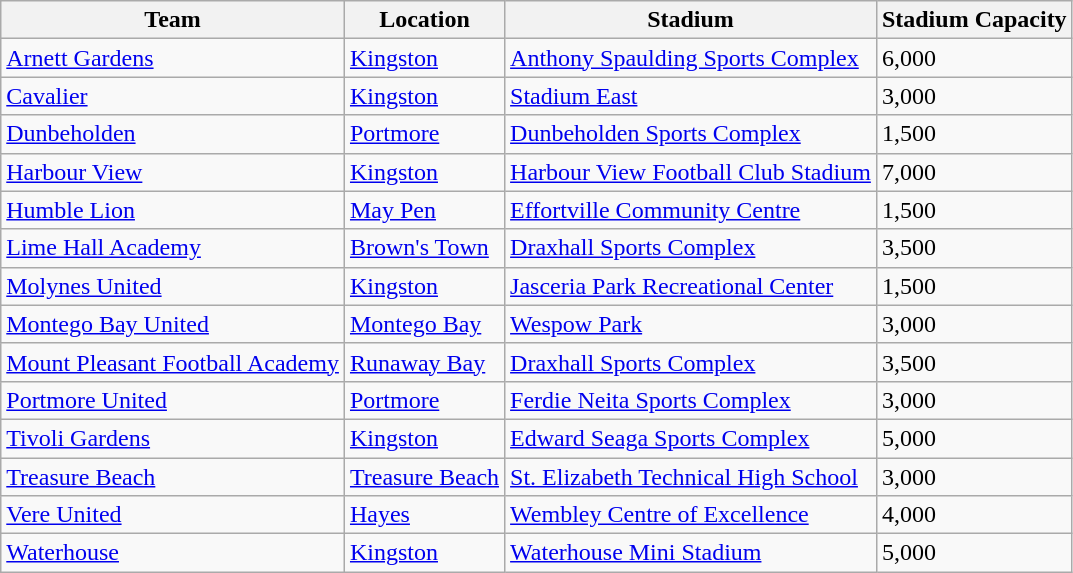<table class="wikitable sortable">
<tr>
<th>Team</th>
<th>Location</th>
<th>Stadium</th>
<th>Stadium Capacity</th>
</tr>
<tr>
<td><a href='#'>Arnett Gardens</a></td>
<td><a href='#'>Kingston</a></td>
<td><a href='#'>Anthony Spaulding Sports Complex</a></td>
<td>6,000</td>
</tr>
<tr>
<td><a href='#'>Cavalier</a></td>
<td><a href='#'>Kingston</a></td>
<td><a href='#'>Stadium East</a></td>
<td>3,000</td>
</tr>
<tr>
<td><a href='#'>Dunbeholden</a></td>
<td><a href='#'>Portmore</a></td>
<td><a href='#'>Dunbeholden Sports Complex</a></td>
<td>1,500</td>
</tr>
<tr>
<td><a href='#'>Harbour View</a></td>
<td><a href='#'>Kingston</a></td>
<td><a href='#'>Harbour View Football Club Stadium</a></td>
<td>7,000</td>
</tr>
<tr>
<td><a href='#'>Humble Lion</a></td>
<td><a href='#'>May Pen</a></td>
<td><a href='#'>Effortville Community Centre</a></td>
<td>1,500</td>
</tr>
<tr>
<td><a href='#'>Lime Hall Academy</a></td>
<td><a href='#'>Brown's Town</a></td>
<td><a href='#'>Draxhall Sports Complex</a></td>
<td>3,500</td>
</tr>
<tr>
<td><a href='#'>Molynes United</a></td>
<td><a href='#'>Kingston</a></td>
<td><a href='#'>Jasceria Park Recreational Center</a></td>
<td>1,500</td>
</tr>
<tr>
<td><a href='#'>Montego Bay United</a></td>
<td><a href='#'>Montego Bay</a></td>
<td><a href='#'>Wespow Park</a></td>
<td>3,000</td>
</tr>
<tr>
<td><a href='#'>Mount Pleasant Football Academy</a></td>
<td><a href='#'>Runaway Bay</a></td>
<td><a href='#'>Draxhall Sports Complex</a></td>
<td>3,500</td>
</tr>
<tr>
<td><a href='#'>Portmore United</a></td>
<td><a href='#'>Portmore</a></td>
<td><a href='#'>Ferdie Neita Sports Complex</a></td>
<td>3,000</td>
</tr>
<tr>
<td><a href='#'>Tivoli Gardens</a></td>
<td><a href='#'>Kingston</a></td>
<td><a href='#'>Edward Seaga Sports Complex</a></td>
<td>5,000</td>
</tr>
<tr>
<td><a href='#'>Treasure Beach</a></td>
<td><a href='#'>Treasure Beach</a></td>
<td><a href='#'>St. Elizabeth Technical High School</a></td>
<td>3,000</td>
</tr>
<tr>
<td><a href='#'>Vere United</a></td>
<td><a href='#'>Hayes</a></td>
<td><a href='#'>Wembley Centre of Excellence</a></td>
<td>4,000</td>
</tr>
<tr>
<td><a href='#'>Waterhouse</a></td>
<td><a href='#'>Kingston</a></td>
<td><a href='#'>Waterhouse Mini Stadium</a></td>
<td>5,000</td>
</tr>
</table>
